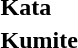<table>
<tr>
<td><strong>Kata</strong></td>
<td></td>
<td></td>
<td></td>
</tr>
<tr>
<td><strong>Kumite</strong></td>
<td></td>
<td></td>
<td> <br> </td>
</tr>
</table>
